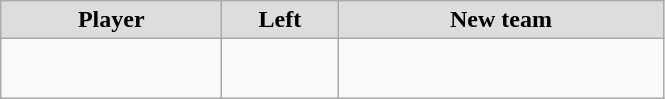<table class="wikitable" style="text-align: center">
<tr align="center"  bgcolor="#dddddd">
<td style="width:140px"><strong>Player</strong></td>
<td style="width:70px"><strong>Left</strong></td>
<td style="width:210px"><strong>New team</strong></td>
</tr>
<tr style="height:40px">
<td></td>
<td style="font-size: 80%"></td>
<td></td>
</tr>
</table>
